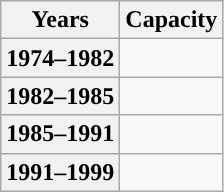<table class="wikitable">
<tr>
<th>Years</th>
<th>Capacity</th>
</tr>
<tr>
<th>1974–1982</th>
<td></td>
</tr>
<tr>
<th>1982–1985</th>
<td></td>
</tr>
<tr>
<th>1985–1991</th>
<td></td>
</tr>
<tr>
<th>1991–1999</th>
<td></td>
</tr>
</table>
